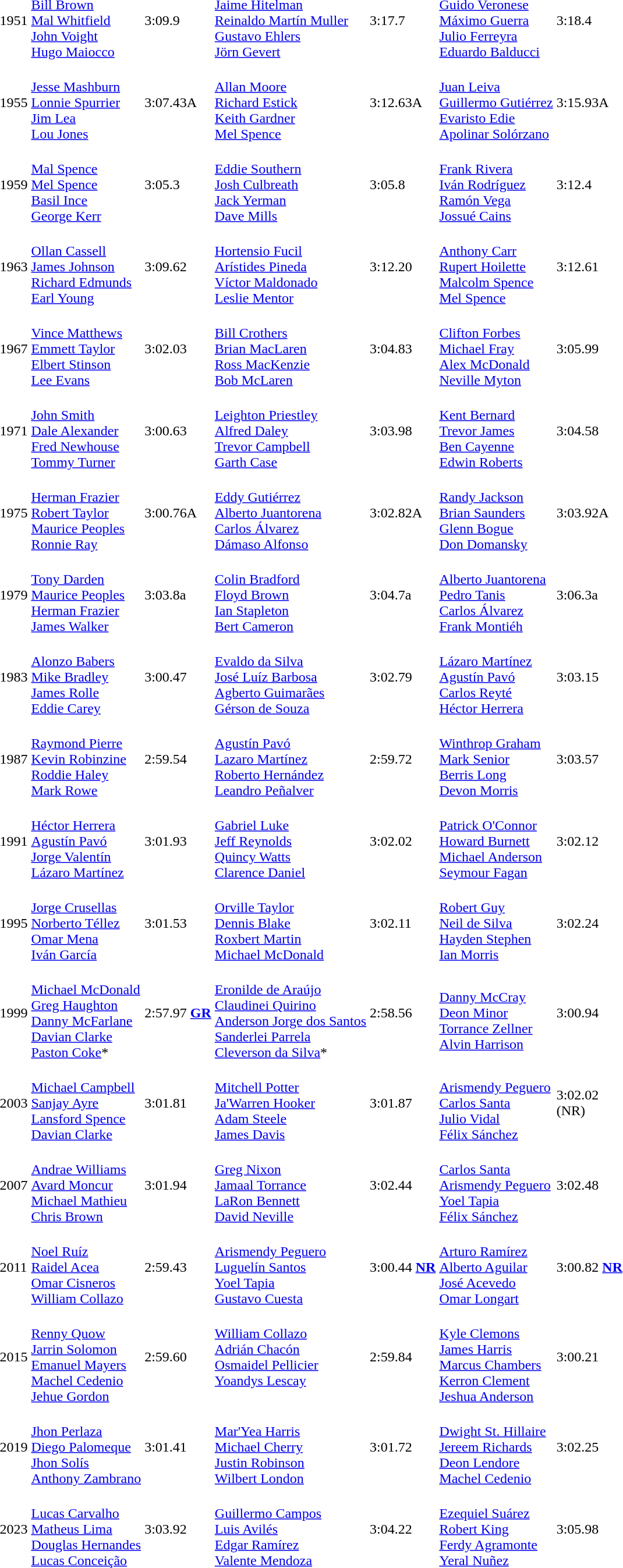<table>
<tr>
<td>1951<br></td>
<td><br><a href='#'>Bill Brown</a><br><a href='#'>Mal Whitfield</a><br><a href='#'>John Voight</a><br><a href='#'>Hugo Maiocco</a></td>
<td>3:09.9</td>
<td><br><a href='#'>Jaime Hitelman</a><br><a href='#'>Reinaldo Martín Muller</a><br><a href='#'>Gustavo Ehlers</a><br><a href='#'>Jörn Gevert</a></td>
<td>3:17.7</td>
<td><br><a href='#'>Guido Veronese</a><br><a href='#'>Máximo Guerra</a><br><a href='#'>Julio Ferreyra</a><br><a href='#'>Eduardo Balducci</a></td>
<td>3:18.4</td>
</tr>
<tr>
<td>1955<br></td>
<td><br><a href='#'>Jesse Mashburn</a><br><a href='#'>Lonnie Spurrier</a><br><a href='#'>Jim Lea</a><br><a href='#'>Lou Jones</a></td>
<td>3:07.43A</td>
<td><br><a href='#'>Allan Moore</a><br><a href='#'>Richard Estick</a><br><a href='#'>Keith Gardner</a><br><a href='#'>Mel Spence</a></td>
<td>3:12.63A</td>
<td><br><a href='#'>Juan Leiva</a><br><a href='#'>Guillermo Gutiérrez</a><br><a href='#'>Evaristo Edie</a><br><a href='#'>Apolinar Solórzano</a></td>
<td>3:15.93A</td>
</tr>
<tr>
<td>1959<br></td>
<td><br><a href='#'>Mal Spence</a><br><a href='#'>Mel Spence</a><br><a href='#'>Basil Ince</a><br><a href='#'>George Kerr</a></td>
<td>3:05.3</td>
<td><br><a href='#'>Eddie Southern</a><br><a href='#'>Josh Culbreath</a><br><a href='#'>Jack Yerman</a><br><a href='#'>Dave Mills</a></td>
<td>3:05.8</td>
<td><br><a href='#'>Frank Rivera</a><br><a href='#'>Iván Rodríguez</a><br><a href='#'>Ramón Vega</a><br><a href='#'>Jossué Cains</a></td>
<td>3:12.4</td>
</tr>
<tr>
<td>1963<br></td>
<td><br><a href='#'>Ollan Cassell</a><br><a href='#'>James Johnson</a><br><a href='#'>Richard Edmunds</a><br><a href='#'>Earl Young</a></td>
<td>3:09.62</td>
<td><br><a href='#'>Hortensio Fucil</a><br><a href='#'>Arístides Pineda</a><br><a href='#'>Víctor Maldonado</a><br><a href='#'>Leslie Mentor</a></td>
<td>3:12.20</td>
<td><br><a href='#'>Anthony Carr</a><br><a href='#'>Rupert Hoilette</a><br><a href='#'>Malcolm Spence</a><br><a href='#'>Mel Spence</a></td>
<td>3:12.61</td>
</tr>
<tr>
<td>1967<br></td>
<td><br><a href='#'>Vince Matthews</a><br><a href='#'>Emmett Taylor</a><br><a href='#'>Elbert Stinson</a><br><a href='#'>Lee Evans</a></td>
<td>3:02.03</td>
<td><br><a href='#'>Bill Crothers</a><br><a href='#'>Brian MacLaren</a><br><a href='#'>Ross MacKenzie</a><br><a href='#'>Bob McLaren</a></td>
<td>3:04.83</td>
<td><br><a href='#'>Clifton Forbes</a><br><a href='#'>Michael Fray</a><br><a href='#'>Alex McDonald</a><br><a href='#'>Neville Myton</a></td>
<td>3:05.99</td>
</tr>
<tr>
<td>1971<br></td>
<td><br><a href='#'>John Smith</a><br><a href='#'>Dale Alexander</a><br><a href='#'>Fred Newhouse</a><br><a href='#'>Tommy Turner</a></td>
<td>3:00.63</td>
<td><br><a href='#'>Leighton Priestley</a><br><a href='#'>Alfred Daley</a><br><a href='#'>Trevor Campbell</a><br><a href='#'>Garth Case</a></td>
<td>3:03.98</td>
<td><br><a href='#'>Kent Bernard</a><br><a href='#'>Trevor James</a><br><a href='#'>Ben Cayenne</a><br><a href='#'>Edwin Roberts</a></td>
<td>3:04.58</td>
</tr>
<tr>
<td>1975<br></td>
<td><br><a href='#'>Herman Frazier</a><br><a href='#'>Robert Taylor</a><br><a href='#'>Maurice Peoples</a><br><a href='#'>Ronnie Ray</a></td>
<td>3:00.76A</td>
<td><br><a href='#'>Eddy Gutiérrez</a><br><a href='#'>Alberto Juantorena</a><br><a href='#'>Carlos Álvarez</a><br><a href='#'>Dámaso Alfonso</a></td>
<td>3:02.82A</td>
<td><br><a href='#'>Randy Jackson</a><br><a href='#'>Brian Saunders</a><br><a href='#'>Glenn Bogue</a><br><a href='#'>Don Domansky</a></td>
<td>3:03.92A</td>
</tr>
<tr>
<td>1979<br></td>
<td><br><a href='#'>Tony Darden</a><br><a href='#'>Maurice Peoples</a><br><a href='#'>Herman Frazier</a><br><a href='#'>James Walker</a></td>
<td>3:03.8a</td>
<td><br><a href='#'>Colin Bradford</a><br><a href='#'>Floyd Brown</a><br><a href='#'>Ian Stapleton</a><br><a href='#'>Bert Cameron</a></td>
<td>3:04.7a</td>
<td><br><a href='#'>Alberto Juantorena</a><br><a href='#'>Pedro Tanis</a><br><a href='#'>Carlos Álvarez</a><br><a href='#'>Frank Montiéh</a></td>
<td>3:06.3a</td>
</tr>
<tr>
<td>1983<br></td>
<td><br><a href='#'>Alonzo Babers</a><br><a href='#'>Mike Bradley</a><br><a href='#'>James Rolle</a><br><a href='#'>Eddie Carey</a></td>
<td>3:00.47</td>
<td><br><a href='#'>Evaldo da Silva</a><br><a href='#'>José Luíz Barbosa</a><br><a href='#'>Agberto Guimarães</a><br><a href='#'>Gérson de Souza</a></td>
<td>3:02.79</td>
<td><br><a href='#'>Lázaro Martínez</a><br><a href='#'>Agustín Pavó</a><br><a href='#'>Carlos Reyté</a><br> <a href='#'>Héctor Herrera</a></td>
<td>3:03.15</td>
</tr>
<tr>
<td>1987<br></td>
<td><br><a href='#'>Raymond Pierre</a><br><a href='#'>Kevin Robinzine</a><br><a href='#'>Roddie Haley</a><br><a href='#'>Mark Rowe</a></td>
<td>2:59.54</td>
<td><br><a href='#'>Agustín Pavó</a><br><a href='#'>Lazaro Martínez</a><br><a href='#'>Roberto Hernández</a><br><a href='#'>Leandro Peñalver</a></td>
<td>2:59.72</td>
<td><br><a href='#'>Winthrop Graham</a><br><a href='#'>Mark Senior</a><br><a href='#'>Berris Long</a><br><a href='#'>Devon Morris</a></td>
<td>3:03.57</td>
</tr>
<tr>
<td>1991<br></td>
<td><br><a href='#'>Héctor Herrera</a><br><a href='#'>Agustín Pavó</a><br><a href='#'>Jorge Valentín</a><br><a href='#'>Lázaro Martínez</a></td>
<td>3:01.93</td>
<td><br><a href='#'>Gabriel Luke</a><br><a href='#'>Jeff Reynolds</a><br><a href='#'>Quincy Watts</a><br><a href='#'>Clarence Daniel</a></td>
<td>3:02.02</td>
<td><br><a href='#'>Patrick O'Connor</a><br><a href='#'>Howard Burnett</a><br><a href='#'>Michael Anderson</a><br><a href='#'>Seymour Fagan</a></td>
<td>3:02.12</td>
</tr>
<tr>
<td>1995<br></td>
<td><br><a href='#'>Jorge Crusellas</a><br><a href='#'>Norberto Téllez</a><br><a href='#'>Omar Mena</a><br><a href='#'>Iván García</a></td>
<td>3:01.53</td>
<td><br><a href='#'>Orville Taylor</a><br><a href='#'>Dennis Blake</a><br><a href='#'>Roxbert Martin</a><br><a href='#'>Michael McDonald</a></td>
<td>3:02.11</td>
<td><br><a href='#'>Robert Guy</a><br><a href='#'>Neil de Silva</a><br><a href='#'>Hayden Stephen</a><br><a href='#'>Ian Morris</a></td>
<td>3:02.24</td>
</tr>
<tr>
<td>1999<br></td>
<td><br><a href='#'>Michael McDonald</a><br><a href='#'>Greg Haughton</a><br><a href='#'>Danny McFarlane</a><br><a href='#'>Davian Clarke</a><br><a href='#'>Paston Coke</a>*</td>
<td>2:57.97 <strong><a href='#'>GR</a></strong></td>
<td><br><a href='#'>Eronilde de Araújo</a><br><a href='#'>Claudinei Quirino</a><br><a href='#'>Anderson Jorge dos Santos</a><br><a href='#'>Sanderlei Parrela</a><br><a href='#'>Cleverson da Silva</a>*</td>
<td>2:58.56</td>
<td><br><a href='#'>Danny McCray</a><br><a href='#'>Deon Minor</a><br><a href='#'>Torrance Zellner</a><br><a href='#'>Alvin Harrison</a></td>
<td>3:00.94</td>
</tr>
<tr>
<td>2003<br></td>
<td><br><a href='#'>Michael Campbell</a><br><a href='#'>Sanjay Ayre</a><br><a href='#'>Lansford Spence</a><br><a href='#'>Davian Clarke</a></td>
<td>3:01.81</td>
<td><br><a href='#'>Mitchell Potter</a><br><a href='#'>Ja'Warren Hooker</a><br><a href='#'>Adam Steele</a><br><a href='#'>James Davis</a></td>
<td>3:01.87</td>
<td><br><a href='#'>Arismendy Peguero</a><br><a href='#'>Carlos Santa</a><br><a href='#'>Julio Vidal</a><br><a href='#'>Félix Sánchez</a></td>
<td>3:02.02<br>(NR)</td>
</tr>
<tr>
<td>2007<br></td>
<td><br><a href='#'>Andrae Williams</a><br><a href='#'>Avard Moncur</a><br><a href='#'>Michael Mathieu</a><br><a href='#'>Chris Brown</a></td>
<td>3:01.94</td>
<td><br><a href='#'>Greg Nixon</a><br><a href='#'>Jamaal Torrance</a><br><a href='#'>LaRon Bennett</a><br><a href='#'>David Neville</a></td>
<td>3:02.44</td>
<td><br><a href='#'>Carlos Santa</a><br><a href='#'>Arismendy Peguero</a><br><a href='#'>Yoel Tapia</a><br><a href='#'>Félix Sánchez</a></td>
<td>3:02.48</td>
</tr>
<tr>
<td>2011<br> </td>
<td><br><a href='#'>Noel Ruíz</a><br><a href='#'>Raidel Acea</a><br><a href='#'>Omar Cisneros</a><br><a href='#'>William Collazo</a></td>
<td>2:59.43 </td>
<td><br><a href='#'>Arismendy Peguero</a><br><a href='#'>Luguelín Santos</a><br><a href='#'>Yoel Tapia</a><br><a href='#'>Gustavo Cuesta</a></td>
<td>3:00.44 <strong><a href='#'>NR</a></strong></td>
<td><br><a href='#'>Arturo Ramírez</a><br><a href='#'>Alberto Aguilar</a><br><a href='#'>José Acevedo</a><br><a href='#'>Omar Longart</a></td>
<td>3:00.82 <strong><a href='#'>NR</a></strong></td>
</tr>
<tr>
<td>2015<br> </td>
<td><br>  <a href='#'>Renny Quow</a> <br> <a href='#'>Jarrin Solomon</a> <br>  <a href='#'>Emanuel Mayers</a> <br> <a href='#'>Machel Cedenio</a><br> <a href='#'>Jehue Gordon</a></td>
<td>2:59.60 </td>
<td><br><a href='#'>William Collazo</a><br><a href='#'>Adrián Chacón</a><br><a href='#'>Osmaidel Pellicier</a><br><a href='#'>Yoandys Lescay</a><br> <br></td>
<td>2:59.84 </td>
<td><br> <a href='#'>Kyle Clemons</a> <br> <a href='#'>James Harris</a> <br> <a href='#'>Marcus Chambers</a> <br> <a href='#'>Kerron Clement</a><br><a href='#'>Jeshua Anderson</a></td>
<td>3:00.21</td>
</tr>
<tr>
<td>2019<br> </td>
<td><br><a href='#'>Jhon Perlaza</a><br><a href='#'>Diego Palomeque</a><br><a href='#'>Jhon Solís</a><br><a href='#'>Anthony Zambrano</a></td>
<td>3:01.41</td>
<td><br><a href='#'>Mar'Yea Harris</a><br><a href='#'>Michael Cherry</a><br><a href='#'>Justin Robinson</a><br><a href='#'>Wilbert London</a><br></td>
<td>3:01.72</td>
<td><br><a href='#'>Dwight St. Hillaire</a><br><a href='#'>Jereem Richards</a><br><a href='#'>Deon Lendore</a><br><a href='#'>Machel Cedenio</a></td>
<td>3:02.25</td>
</tr>
<tr>
<td>2023<br></td>
<td><br><a href='#'>Lucas Carvalho</a><br><a href='#'>Matheus Lima</a><br><a href='#'>Douglas Hernandes</a><br><a href='#'>Lucas Conceição</a></td>
<td>3:03.92</td>
<td><br><a href='#'>Guillermo Campos</a><br><a href='#'>Luis Avilés</a><br><a href='#'>Edgar Ramírez</a><br><a href='#'>Valente Mendoza</a></td>
<td>3:04.22</td>
<td><br><a href='#'>Ezequiel Suárez</a><br><a href='#'>Robert King</a><br><a href='#'>Ferdy Agramonte</a><br><a href='#'>Yeral Nuñez</a></td>
<td>3:05.98</td>
</tr>
</table>
